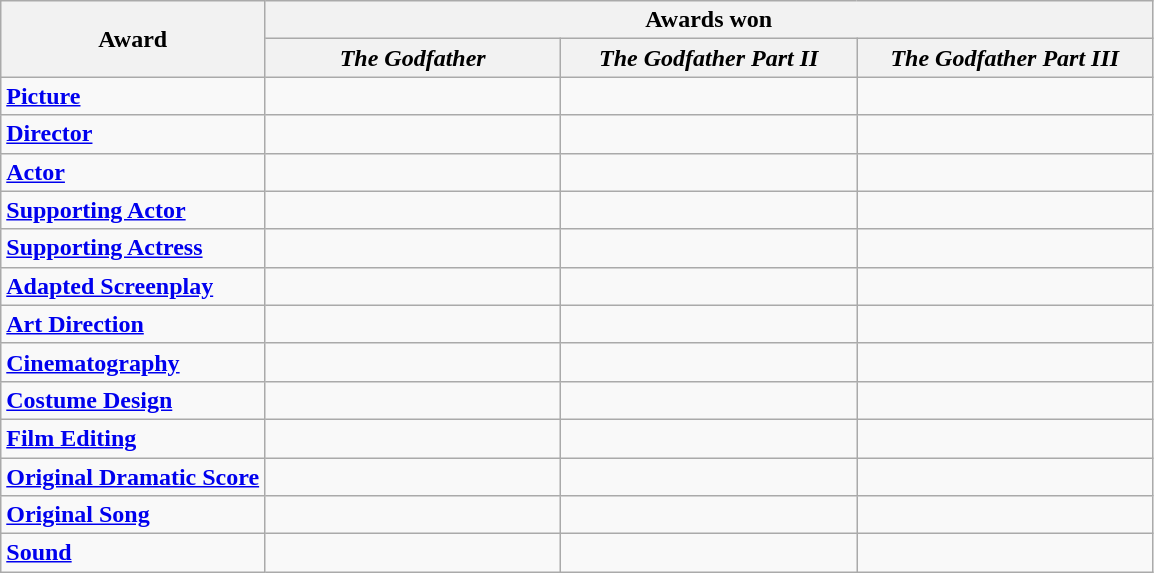<table class="wikitable" style="margin:left;">
<tr>
<th rowspan="2">Award</th>
<th colspan="3">Awards won</th>
</tr>
<tr>
<th style="width:190px;"><em>The Godfather</em></th>
<th style="width:190px;"><em>The Godfather Part II</em></th>
<th style="width:190px;"><em>The Godfather Part III</em></th>
</tr>
<tr>
<td><strong><a href='#'>Picture</a></strong></td>
<td></td>
<td></td>
<td></td>
</tr>
<tr>
<td><strong><a href='#'>Director</a></strong></td>
<td></td>
<td></td>
<td></td>
</tr>
<tr>
<td><strong><a href='#'>Actor</a></strong></td>
<td></td>
<td></td>
<td></td>
</tr>
<tr>
<td><strong><a href='#'>Supporting Actor</a></strong></td>
<td></td>
<td></td>
<td></td>
</tr>
<tr>
<td><strong><a href='#'>Supporting Actress</a></strong></td>
<td></td>
<td></td>
<td></td>
</tr>
<tr>
<td><strong><a href='#'>Adapted Screenplay</a></strong></td>
<td></td>
<td></td>
<td></td>
</tr>
<tr>
<td><strong><a href='#'>Art Direction</a></strong></td>
<td></td>
<td></td>
<td></td>
</tr>
<tr>
<td><strong><a href='#'>Cinematography</a></strong></td>
<td></td>
<td></td>
<td></td>
</tr>
<tr>
<td><strong><a href='#'>Costume Design</a></strong></td>
<td></td>
<td></td>
<td></td>
</tr>
<tr>
<td><strong><a href='#'>Film Editing</a></strong></td>
<td></td>
<td></td>
<td></td>
</tr>
<tr>
<td><strong><a href='#'>Original Dramatic Score</a></strong></td>
<td></td>
<td></td>
<td></td>
</tr>
<tr>
<td><strong><a href='#'>Original Song</a></strong></td>
<td></td>
<td></td>
<td></td>
</tr>
<tr>
<td><strong><a href='#'>Sound</a></strong></td>
<td></td>
<td></td>
<td></td>
</tr>
</table>
